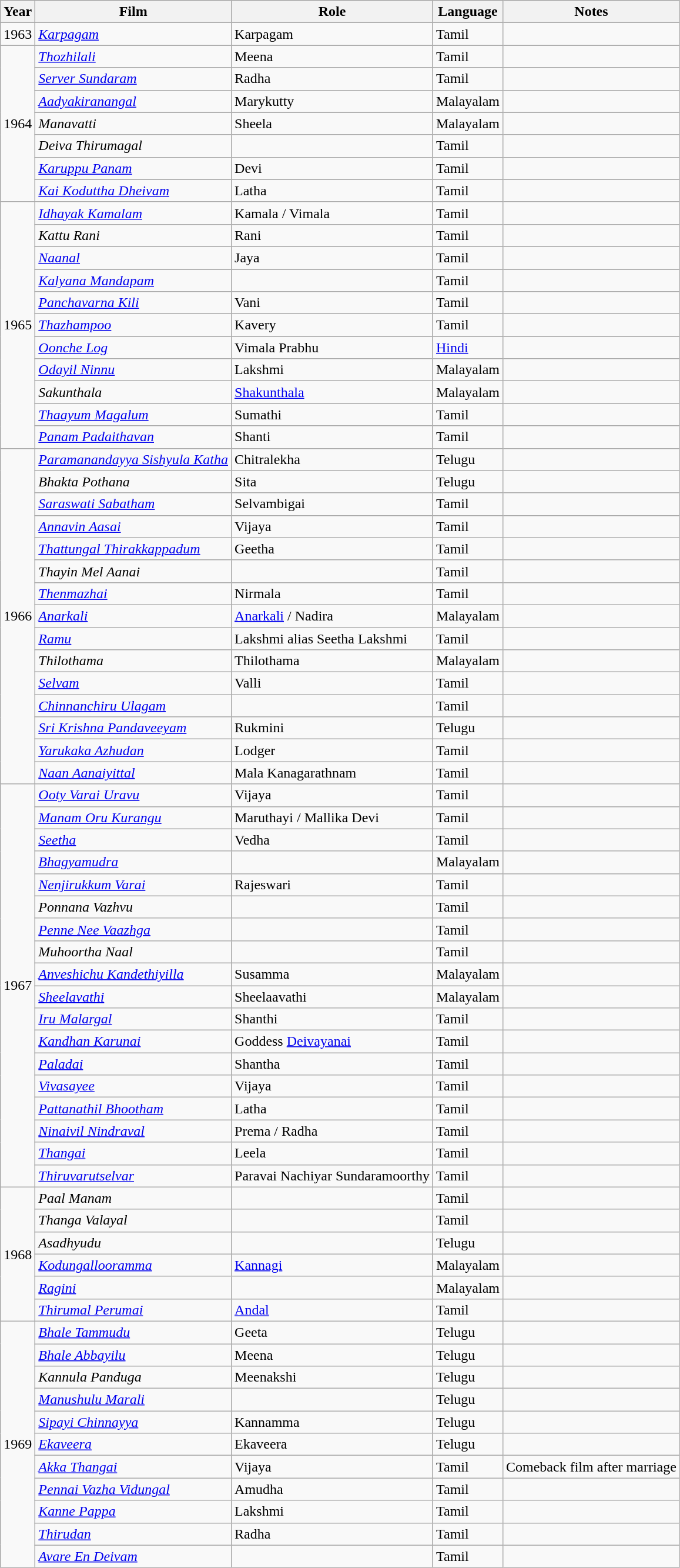<table class="wikitable sortable">
<tr>
<th>Year</th>
<th>Film</th>
<th>Role</th>
<th>Language</th>
<th>Notes</th>
</tr>
<tr>
<td>1963</td>
<td><em><a href='#'>Karpagam</a></em></td>
<td>Karpagam</td>
<td>Tamil</td>
<td></td>
</tr>
<tr>
<td rowspan="7">1964</td>
<td><em><a href='#'>Thozhilali</a></em></td>
<td>Meena</td>
<td>Tamil</td>
<td></td>
</tr>
<tr>
<td><em><a href='#'>Server Sundaram</a></em></td>
<td>Radha</td>
<td>Tamil</td>
<td></td>
</tr>
<tr>
<td><em><a href='#'>Aadyakiranangal</a> </em></td>
<td>Marykutty</td>
<td>Malayalam</td>
<td></td>
</tr>
<tr>
<td><em>Manavatti </em></td>
<td>Sheela</td>
<td>Malayalam</td>
<td></td>
</tr>
<tr>
<td><em>Deiva Thirumagal</em></td>
<td></td>
<td>Tamil</td>
<td></td>
</tr>
<tr>
<td><em><a href='#'>Karuppu Panam</a></em></td>
<td>Devi</td>
<td>Tamil</td>
<td></td>
</tr>
<tr>
<td><em><a href='#'>Kai Koduttha Dheivam</a> </em></td>
<td>Latha</td>
<td>Tamil</td>
<td></td>
</tr>
<tr>
<td rowspan="11">1965</td>
<td><em><a href='#'>Idhayak Kamalam</a></em></td>
<td>Kamala / Vimala</td>
<td>Tamil</td>
<td></td>
</tr>
<tr>
<td><em>Kattu Rani</em></td>
<td>Rani</td>
<td>Tamil</td>
<td></td>
</tr>
<tr>
<td><em><a href='#'>Naanal</a></em></td>
<td>Jaya</td>
<td>Tamil</td>
<td></td>
</tr>
<tr>
<td><em><a href='#'>Kalyana Mandapam</a></em></td>
<td></td>
<td>Tamil</td>
<td></td>
</tr>
<tr>
<td><em><a href='#'>Panchavarna Kili</a></em></td>
<td>Vani</td>
<td>Tamil</td>
<td></td>
</tr>
<tr>
<td><em><a href='#'>Thazhampoo</a></em></td>
<td>Kavery</td>
<td>Tamil</td>
<td></td>
</tr>
<tr>
<td><em><a href='#'>Oonche Log</a></em></td>
<td>Vimala Prabhu</td>
<td><a href='#'>Hindi</a></td>
<td></td>
</tr>
<tr>
<td><em><a href='#'>Odayil Ninnu</a></em></td>
<td>Lakshmi</td>
<td>Malayalam</td>
<td></td>
</tr>
<tr>
<td><em>Sakunthala </em></td>
<td><a href='#'>Shakunthala</a></td>
<td>Malayalam</td>
<td></td>
</tr>
<tr>
<td><em><a href='#'>Thaayum Magalum</a></em></td>
<td>Sumathi</td>
<td>Tamil</td>
<td></td>
</tr>
<tr>
<td><em><a href='#'>Panam Padaithavan</a></em></td>
<td>Shanti</td>
<td>Tamil</td>
<td></td>
</tr>
<tr>
<td rowspan="15">1966</td>
<td><em><a href='#'>Paramanandayya Sishyula Katha</a></em></td>
<td>Chitralekha</td>
<td>Telugu</td>
<td></td>
</tr>
<tr>
<td><em>Bhakta Pothana </em></td>
<td>Sita</td>
<td>Telugu</td>
<td></td>
</tr>
<tr>
<td><em><a href='#'>Saraswati Sabatham</a></em></td>
<td>Selvambigai</td>
<td>Tamil</td>
<td></td>
</tr>
<tr>
<td><em><a href='#'>Annavin Aasai</a></em></td>
<td>Vijaya</td>
<td>Tamil</td>
<td></td>
</tr>
<tr>
<td><em><a href='#'>Thattungal Thirakkappadum</a></em></td>
<td>Geetha</td>
<td>Tamil</td>
<td></td>
</tr>
<tr>
<td><em>Thayin Mel Aanai</em></td>
<td></td>
<td>Tamil</td>
<td></td>
</tr>
<tr>
<td><em><a href='#'>Thenmazhai</a></em></td>
<td>Nirmala</td>
<td>Tamil</td>
<td></td>
</tr>
<tr>
<td><em><a href='#'>Anarkali</a></em></td>
<td><a href='#'>Anarkali</a> / Nadira</td>
<td>Malayalam</td>
<td></td>
</tr>
<tr>
<td><em><a href='#'>Ramu</a></em></td>
<td>Lakshmi alias Seetha Lakshmi</td>
<td>Tamil</td>
<td></td>
</tr>
<tr>
<td><em>Thilothama</em></td>
<td>Thilothama</td>
<td>Malayalam</td>
<td></td>
</tr>
<tr>
<td><em><a href='#'>Selvam</a></em></td>
<td>Valli</td>
<td>Tamil</td>
<td></td>
</tr>
<tr>
<td><em><a href='#'>Chinnanchiru Ulagam</a></em></td>
<td></td>
<td>Tamil</td>
<td></td>
</tr>
<tr>
<td><em><a href='#'>Sri Krishna Pandaveeyam</a></em></td>
<td>Rukmini</td>
<td>Telugu</td>
<td></td>
</tr>
<tr>
<td><em><a href='#'>Yarukaka Azhudan</a></em></td>
<td>Lodger</td>
<td>Tamil</td>
<td></td>
</tr>
<tr>
<td><em><a href='#'>Naan Aanaiyittal</a> </em></td>
<td>Mala Kanagarathnam</td>
<td>Tamil</td>
<td></td>
</tr>
<tr>
<td rowspan="18">1967</td>
<td><em><a href='#'>Ooty Varai Uravu</a></em></td>
<td>Vijaya</td>
<td>Tamil</td>
<td></td>
</tr>
<tr>
<td><em><a href='#'>Manam Oru Kurangu</a></em></td>
<td>Maruthayi / Mallika Devi</td>
<td>Tamil</td>
<td></td>
</tr>
<tr>
<td><em><a href='#'>Seetha</a></em></td>
<td>Vedha</td>
<td>Tamil</td>
<td></td>
</tr>
<tr>
<td><em><a href='#'>Bhagyamudra</a></em></td>
<td></td>
<td>Malayalam</td>
<td></td>
</tr>
<tr>
<td><em><a href='#'>Nenjirukkum Varai</a></em></td>
<td>Rajeswari</td>
<td>Tamil</td>
<td></td>
</tr>
<tr>
<td><em>Ponnana Vazhvu</em></td>
<td></td>
<td>Tamil</td>
<td></td>
</tr>
<tr>
<td><em><a href='#'>Penne Nee Vaazhga</a></em></td>
<td></td>
<td>Tamil</td>
<td></td>
</tr>
<tr>
<td><em>Muhoortha Naal</em></td>
<td></td>
<td>Tamil</td>
<td></td>
</tr>
<tr>
<td><em><a href='#'>Anveshichu Kandethiyilla</a></em></td>
<td>Susamma</td>
<td>Malayalam</td>
<td></td>
</tr>
<tr>
<td><em><a href='#'>Sheelavathi</a></em></td>
<td>Sheelaavathi</td>
<td>Malayalam</td>
<td></td>
</tr>
<tr>
<td><em><a href='#'>Iru Malargal</a></em></td>
<td>Shanthi</td>
<td>Tamil</td>
<td></td>
</tr>
<tr>
<td><em><a href='#'>Kandhan Karunai</a></em></td>
<td>Goddess <a href='#'>Deivayanai</a></td>
<td>Tamil</td>
<td></td>
</tr>
<tr>
<td><em><a href='#'>Paladai</a></em></td>
<td>Shantha</td>
<td>Tamil</td>
<td></td>
</tr>
<tr>
<td><em><a href='#'>Vivasayee</a></em></td>
<td>Vijaya</td>
<td>Tamil</td>
<td></td>
</tr>
<tr>
<td><em><a href='#'>Pattanathil Bhootham</a></em></td>
<td>Latha</td>
<td>Tamil</td>
<td></td>
</tr>
<tr>
<td><em><a href='#'>Ninaivil Nindraval</a></em></td>
<td>Prema / Radha</td>
<td>Tamil</td>
<td></td>
</tr>
<tr>
<td><em><a href='#'>Thangai</a></em></td>
<td>Leela</td>
<td>Tamil</td>
<td></td>
</tr>
<tr>
<td><em><a href='#'>Thiruvarutselvar</a></em></td>
<td>Paravai Nachiyar Sundaramoorthy</td>
<td>Tamil</td>
<td></td>
</tr>
<tr>
<td rowspan="6">1968</td>
<td><em>Paal Manam</em></td>
<td></td>
<td>Tamil</td>
<td></td>
</tr>
<tr>
<td><em>Thanga Valayal</em></td>
<td></td>
<td>Tamil</td>
<td></td>
</tr>
<tr>
<td><em>Asadhyudu</em></td>
<td></td>
<td>Telugu</td>
<td></td>
</tr>
<tr>
<td><em><a href='#'>Kodungallooramma</a></em></td>
<td><a href='#'>Kannagi</a></td>
<td>Malayalam</td>
<td></td>
</tr>
<tr>
<td><em><a href='#'>Ragini</a></em></td>
<td></td>
<td>Malayalam</td>
<td></td>
</tr>
<tr>
<td><em><a href='#'>Thirumal Perumai</a></em></td>
<td><a href='#'>Andal</a></td>
<td>Tamil</td>
<td></td>
</tr>
<tr>
<td rowspan="11">1969</td>
<td><em><a href='#'>Bhale Tammudu</a></em></td>
<td>Geeta</td>
<td>Telugu</td>
<td></td>
</tr>
<tr>
<td><em><a href='#'>Bhale Abbayilu</a></em></td>
<td>Meena</td>
<td>Telugu</td>
<td></td>
</tr>
<tr>
<td><em>Kannula Panduga</em></td>
<td>Meenakshi</td>
<td>Telugu</td>
<td></td>
</tr>
<tr>
<td><em><a href='#'>Manushulu Marali</a></em></td>
<td></td>
<td>Telugu</td>
<td></td>
</tr>
<tr>
<td><em><a href='#'>Sipayi Chinnayya</a></em></td>
<td>Kannamma</td>
<td>Telugu</td>
<td></td>
</tr>
<tr>
<td><em><a href='#'>Ekaveera</a></em></td>
<td>Ekaveera</td>
<td>Telugu</td>
<td></td>
</tr>
<tr>
<td><em><a href='#'>Akka Thangai</a></em></td>
<td>Vijaya</td>
<td>Tamil</td>
<td>Comeback film after marriage</td>
</tr>
<tr>
<td><em><a href='#'>Pennai Vazha Vidungal</a></em></td>
<td>Amudha</td>
<td>Tamil</td>
<td></td>
</tr>
<tr>
<td><em><a href='#'>Kanne Pappa</a></em></td>
<td>Lakshmi</td>
<td>Tamil</td>
<td></td>
</tr>
<tr>
<td><em><a href='#'>Thirudan</a></em></td>
<td>Radha</td>
<td>Tamil</td>
<td></td>
</tr>
<tr>
<td><em><a href='#'>Avare En Deivam</a></em></td>
<td></td>
<td>Tamil</td>
<td></td>
</tr>
</table>
